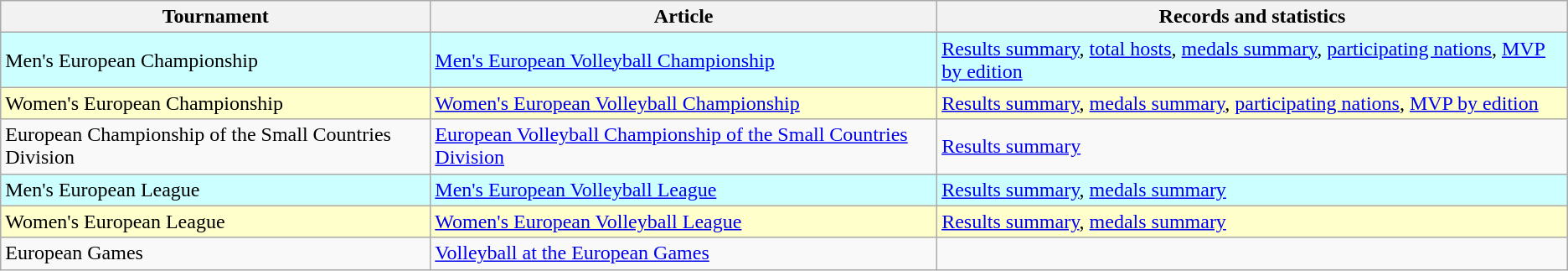<table class="wikitable">
<tr>
<th>Tournament</th>
<th>Article</th>
<th>Records and statistics</th>
</tr>
<tr style="background-color: #cff;">
<td>Men's European Championship</td>
<td><a href='#'>Men's European Volleyball Championship</a></td>
<td><a href='#'>Results summary</a>, <a href='#'>total hosts</a>, <a href='#'>medals summary</a>, <a href='#'>participating nations</a>, <a href='#'>MVP by edition</a></td>
</tr>
<tr style="background-color: #ffc;">
<td>Women's European Championship</td>
<td><a href='#'>Women's European Volleyball Championship</a></td>
<td><a href='#'>Results summary</a>, <a href='#'>medals summary</a>, <a href='#'>participating nations</a>, <a href='#'>MVP by edition</a></td>
</tr>
<tr>
<td>European Championship of the Small Countries Division</td>
<td><a href='#'>European Volleyball Championship of the Small Countries Division</a></td>
<td><a href='#'>Results summary</a></td>
</tr>
<tr style="background-color: #cff;">
<td>Men's European League</td>
<td><a href='#'>Men's European Volleyball League</a></td>
<td><a href='#'>Results summary</a>, <a href='#'>medals summary</a></td>
</tr>
<tr style="background-color: #ffc;">
<td>Women's European League</td>
<td><a href='#'>Women's European Volleyball League</a></td>
<td><a href='#'>Results summary</a>, <a href='#'>medals summary</a></td>
</tr>
<tr>
<td>European Games</td>
<td><a href='#'>Volleyball at the European Games</a></td>
<td></td>
</tr>
</table>
